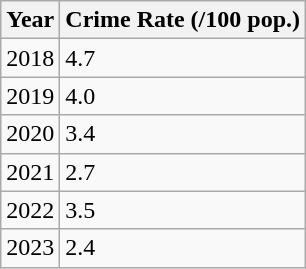<table class="wikitable">
<tr>
<th>Year</th>
<th>Crime Rate (/100 pop.)</th>
</tr>
<tr>
<td>2018</td>
<td>4.7</td>
</tr>
<tr>
<td>2019</td>
<td>4.0</td>
</tr>
<tr>
<td>2020</td>
<td>3.4</td>
</tr>
<tr>
<td>2021</td>
<td>2.7</td>
</tr>
<tr>
<td>2022</td>
<td>3.5</td>
</tr>
<tr>
<td>2023</td>
<td>2.4</td>
</tr>
</table>
